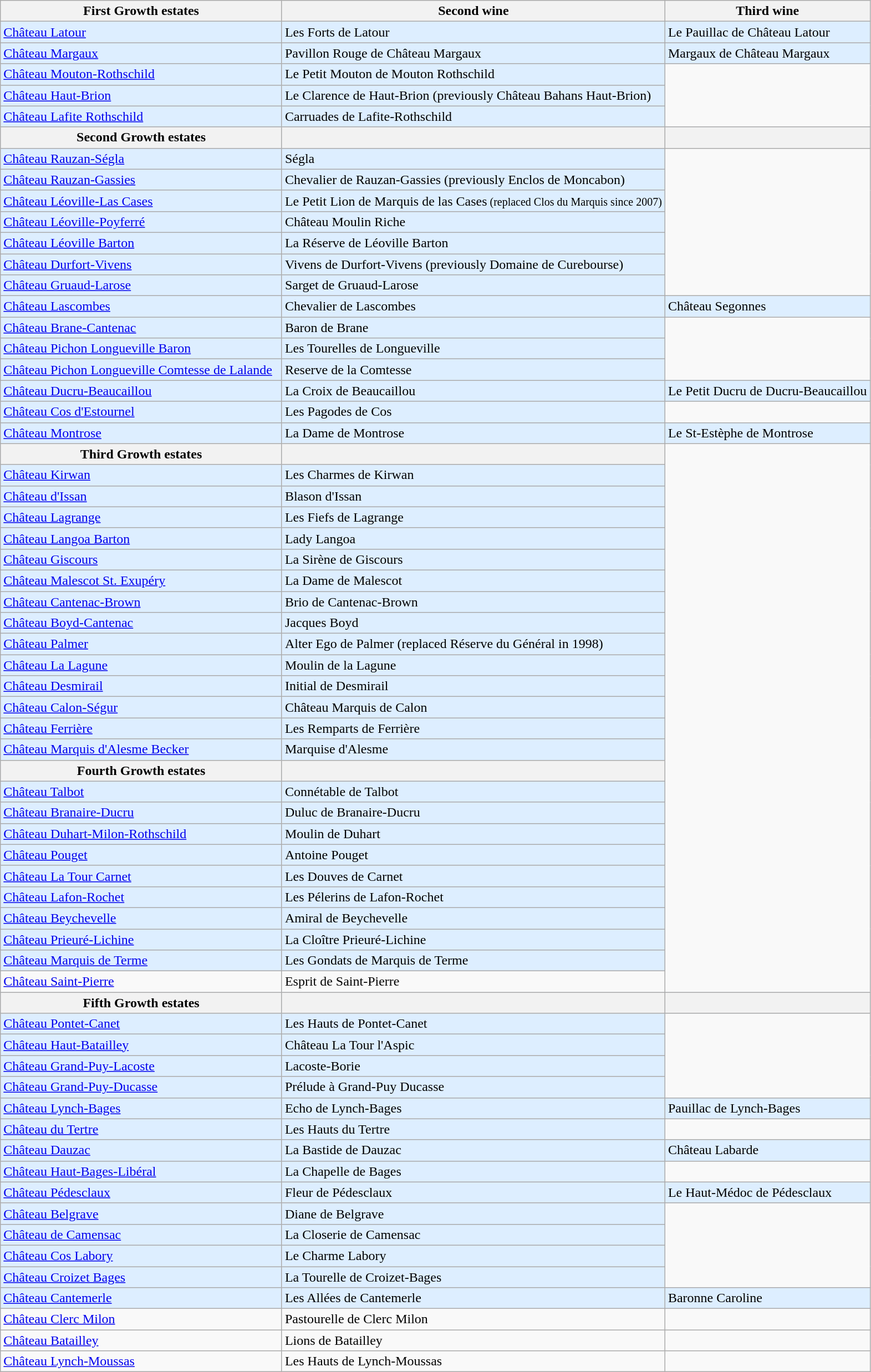<table class="wikitable">
<tr>
<th>First Growth estates</th>
<th>Second wine</th>
<th>Third wine</th>
</tr>
<tr ---- bgcolor="#DDEEFF">
<td><a href='#'>Château Latour</a></td>
<td>Les Forts de Latour</td>
<td>Le Pauillac de Château Latour</td>
</tr>
<tr ---- bgcolor="#DDEEFF">
<td><a href='#'>Château Margaux</a></td>
<td>Pavillon Rouge de Château Margaux</td>
<td>Margaux de Château Margaux</td>
</tr>
<tr ---- bgcolor="#DDEEFF">
<td><a href='#'>Château Mouton-Rothschild</a></td>
<td>Le Petit Mouton de Mouton Rothschild</td>
</tr>
<tr ---- bgcolor="#DDEEFF">
<td><a href='#'>Château Haut-Brion</a></td>
<td>Le Clarence de Haut-Brion (previously Château Bahans Haut-Brion)</td>
</tr>
<tr ---- bgcolor="#DDEEFF">
<td><a href='#'>Château Lafite Rothschild</a></td>
<td>Carruades de Lafite-Rothschild</td>
</tr>
<tr ---- bgcolor="#DDEEFF">
<th>Second Growth estates</th>
<th></th>
<th></th>
</tr>
<tr ---- bgcolor="#DDEEFF">
<td><a href='#'>Château Rauzan-Ségla</a></td>
<td>Ségla</td>
</tr>
<tr ---- bgcolor="#DDEEFF">
<td><a href='#'>Château Rauzan-Gassies</a></td>
<td>Chevalier de Rauzan-Gassies (previously Enclos de Moncabon)</td>
</tr>
<tr ---- bgcolor="#DDEEFF">
<td><a href='#'>Château Léoville-Las Cases</a></td>
<td>Le Petit Lion de Marquis de las Cases<small> (replaced Clos du Marquis since 2007)</small></td>
</tr>
<tr ---- bgcolor="#DDEEFF">
<td><a href='#'>Château Léoville-Poyferré</a></td>
<td>Château Moulin Riche</td>
</tr>
<tr ---- bgcolor="#DDEEFF">
<td><a href='#'>Château Léoville Barton</a></td>
<td>La Réserve de Léoville Barton</td>
</tr>
<tr ---- bgcolor="#DDEEFF">
<td><a href='#'>Château Durfort-Vivens</a></td>
<td>Vivens de Durfort-Vivens (previously Domaine de Curebourse)</td>
</tr>
<tr ---- bgcolor="#DDEEFF">
<td><a href='#'>Château Gruaud-Larose</a></td>
<td>Sarget de Gruaud-Larose</td>
</tr>
<tr ---- bgcolor="#DDEEFF">
<td><a href='#'>Château Lascombes</a></td>
<td>Chevalier de Lascombes</td>
<td>Château Segonnes</td>
</tr>
<tr ---- bgcolor="#DDEEFF">
<td><a href='#'>Château Brane-Cantenac</a></td>
<td>Baron de Brane</td>
</tr>
<tr ---- bgcolor="#DDEEFF">
<td><a href='#'>Château Pichon Longueville Baron</a></td>
<td>Les Tourelles de Longueville</td>
</tr>
<tr ---- bgcolor="#DDEEFF">
<td><a href='#'>Château Pichon Longueville Comtesse de Lalande</a>  </td>
<td>Reserve de la Comtesse</td>
</tr>
<tr ---- bgcolor="#DDEEFF">
<td><a href='#'>Château Ducru-Beaucaillou</a></td>
<td>La Croix de Beaucaillou</td>
<td>Le Petit Ducru de Ducru-Beaucaillou</td>
</tr>
<tr ---- bgcolor="#DDEEFF">
<td><a href='#'>Château Cos d'Estournel</a></td>
<td>Les Pagodes de Cos</td>
</tr>
<tr ---- bgcolor="#DDEEFF">
<td><a href='#'>Château Montrose</a></td>
<td>La Dame de Montrose</td>
<td>Le St-Estèphe de Montrose</td>
</tr>
<tr ---- bgcolor="#DDEEFF">
<th>Third Growth estates</th>
<th></th>
</tr>
<tr ---- bgcolor="#DDEEFF">
<td><a href='#'>Château Kirwan</a></td>
<td>Les Charmes de Kirwan</td>
</tr>
<tr ---- bgcolor="#DDEEFF">
<td><a href='#'>Château d'Issan</a></td>
<td>Blason d'Issan</td>
</tr>
<tr ---- bgcolor="#DDEEFF">
<td><a href='#'>Château Lagrange</a></td>
<td>Les Fiefs de Lagrange</td>
</tr>
<tr ---- bgcolor="#DDEEFF">
<td><a href='#'>Château Langoa Barton</a></td>
<td>Lady Langoa</td>
</tr>
<tr ---- bgcolor="#DDEEFF">
<td><a href='#'>Château Giscours</a></td>
<td>La Sirène de Giscours</td>
</tr>
<tr ---- bgcolor="#DDEEFF">
<td><a href='#'>Château Malescot St. Exupéry</a></td>
<td>La Dame de Malescot</td>
</tr>
<tr ---- bgcolor="#DDEEFF">
<td><a href='#'>Château Cantenac-Brown</a></td>
<td>Brio de Cantenac-Brown</td>
</tr>
<tr ---- bgcolor="#DDEEFF">
<td><a href='#'>Château Boyd-Cantenac</a></td>
<td>Jacques Boyd</td>
</tr>
<tr ---- bgcolor="#DDEEFF">
<td><a href='#'>Château Palmer</a></td>
<td>Alter Ego de Palmer (replaced Réserve du Général in 1998)</td>
</tr>
<tr ---- bgcolor="#DDEEFF">
<td><a href='#'>Château La Lagune</a></td>
<td>Moulin de la Lagune</td>
</tr>
<tr ---- bgcolor="#DDEEFF">
<td><a href='#'>Château Desmirail</a></td>
<td>Initial de Desmirail</td>
</tr>
<tr ---- bgcolor="#DDEEFF">
<td><a href='#'>Château Calon-Ségur</a></td>
<td>Château Marquis de Calon</td>
</tr>
<tr ---- bgcolor="#DDEEFF">
<td><a href='#'>Château Ferrière</a></td>
<td>Les Remparts de Ferrière</td>
</tr>
<tr ---- bgcolor="#DDEEFF">
<td><a href='#'>Château Marquis d'Alesme Becker</a></td>
<td>Marquise d'Alesme</td>
</tr>
<tr ---- bgcolor="#DDEEFF">
<th>Fourth Growth estates</th>
<th></th>
</tr>
<tr ---- bgcolor="#DDEEFF">
<td><a href='#'>Château Talbot</a></td>
<td>Connétable de Talbot</td>
</tr>
<tr ---- bgcolor="#DDEEFF">
<td><a href='#'>Château Branaire-Ducru</a></td>
<td>Duluc de Branaire-Ducru</td>
</tr>
<tr ---- bgcolor="#DDEEFF">
<td><a href='#'>Château Duhart-Milon-Rothschild</a></td>
<td>Moulin de Duhart</td>
</tr>
<tr ---- bgcolor="#DDEEFF">
<td><a href='#'>Château Pouget</a></td>
<td>Antoine Pouget</td>
</tr>
<tr ---- bgcolor="#DDEEFF">
<td><a href='#'>Château La Tour Carnet</a></td>
<td>Les Douves de Carnet</td>
</tr>
<tr ---- bgcolor="#DDEEFF">
<td><a href='#'>Château Lafon-Rochet</a></td>
<td>Les Pélerins de Lafon-Rochet</td>
</tr>
<tr ---- bgcolor="#DDEEFF">
<td><a href='#'>Château Beychevelle</a></td>
<td>Amiral de Beychevelle</td>
</tr>
<tr ---- bgcolor="#DDEEFF">
<td><a href='#'>Château Prieuré-Lichine</a></td>
<td>La Cloître Prieuré-Lichine</td>
</tr>
<tr ---- bgcolor="#DDEEFF">
<td><a href='#'>Château Marquis de Terme</a></td>
<td>Les Gondats de Marquis de Terme</td>
</tr>
<tr>
<td><a href='#'>Château Saint-Pierre</a></td>
<td>Esprit de Saint-Pierre</td>
</tr>
<tr ---- bgcolor="#DDEEFF">
<th>Fifth Growth estates</th>
<th></th>
<th></th>
</tr>
<tr ---- bgcolor="#DDEEFF">
<td><a href='#'>Château Pontet-Canet</a></td>
<td>Les Hauts de Pontet-Canet</td>
</tr>
<tr ---- bgcolor="#DDEEFF">
<td><a href='#'>Château Haut-Batailley</a></td>
<td>Château La Tour l'Aspic</td>
</tr>
<tr ---- bgcolor="#DDEEFF">
<td><a href='#'>Château Grand-Puy-Lacoste</a></td>
<td>Lacoste-Borie</td>
</tr>
<tr ---- bgcolor="#DDEEFF">
<td><a href='#'>Château Grand-Puy-Ducasse</a></td>
<td>Prélude à Grand-Puy Ducasse</td>
</tr>
<tr ---- bgcolor="#DDEEFF">
<td><a href='#'>Château Lynch-Bages</a></td>
<td>Echo de Lynch-Bages</td>
<td>Pauillac de Lynch-Bages</td>
</tr>
<tr ---- bgcolor="#DDEEFF">
<td><a href='#'>Château du Tertre</a></td>
<td>Les Hauts du Tertre</td>
</tr>
<tr ---- bgcolor="#DDEEFF">
<td><a href='#'>Château Dauzac</a></td>
<td>La Bastide de Dauzac</td>
<td>Château Labarde</td>
</tr>
<tr ---- bgcolor="#DDEEFF">
<td><a href='#'>Château Haut-Bages-Libéral</a></td>
<td>La Chapelle de Bages</td>
</tr>
<tr ---- bgcolor="#DDEEFF">
<td><a href='#'>Château Pédesclaux</a></td>
<td>Fleur de Pédesclaux</td>
<td>Le Haut-Médoc de Pédesclaux</td>
</tr>
<tr ---- bgcolor="#DDEEFF">
<td><a href='#'>Château Belgrave</a></td>
<td>Diane de Belgrave</td>
</tr>
<tr ---- bgcolor="#DDEEFF">
<td><a href='#'>Château de Camensac</a></td>
<td>La Closerie de Camensac</td>
</tr>
<tr ---- bgcolor="#DDEEFF">
<td><a href='#'>Château Cos Labory</a></td>
<td>Le Charme Labory</td>
</tr>
<tr ---- bgcolor="#DDEEFF">
<td><a href='#'>Château Croizet Bages</a></td>
<td>La Tourelle de Croizet-Bages</td>
</tr>
<tr ---- bgcolor="#DDEEFF">
<td><a href='#'>Château Cantemerle</a></td>
<td>Les Allées de Cantemerle</td>
<td>Baronne Caroline</td>
</tr>
<tr>
<td><a href='#'>Château Clerc Milon</a></td>
<td>Pastourelle de Clerc Milon</td>
<td></td>
</tr>
<tr>
<td><a href='#'>Château Batailley</a></td>
<td>Lions de Batailley</td>
<td></td>
</tr>
<tr>
<td><a href='#'>Château Lynch-Moussas</a></td>
<td>Les Hauts de Lynch-Moussas</td>
<td></td>
</tr>
</table>
